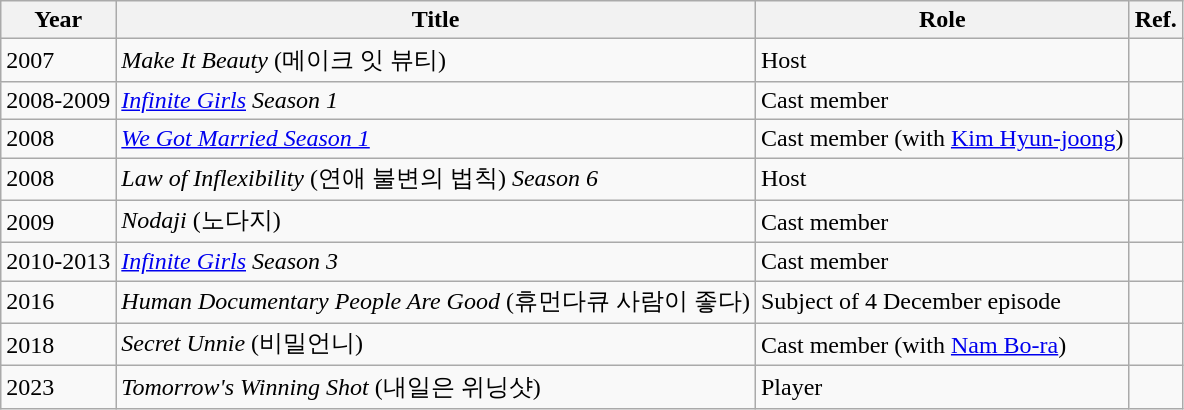<table class="wikitable">
<tr>
<th>Year</th>
<th>Title</th>
<th>Role</th>
<th>Ref.</th>
</tr>
<tr>
<td>2007</td>
<td><em>Make It Beauty</em> (메이크 잇 뷰티)</td>
<td>Host</td>
<td></td>
</tr>
<tr>
<td>2008-2009</td>
<td><em><a href='#'>Infinite Girls</a> Season 1</em></td>
<td>Cast member</td>
<td></td>
</tr>
<tr>
<td>2008</td>
<td><em><a href='#'>We Got Married Season 1</a></em></td>
<td>Cast member (with <a href='#'>Kim Hyun-joong</a>)</td>
<td></td>
</tr>
<tr>
<td>2008</td>
<td><em>Law of Inflexibility</em> (연애 불변의 법칙) <em>Season 6</em></td>
<td>Host</td>
<td></td>
</tr>
<tr>
<td>2009</td>
<td><em>Nodaji</em> (노다지)</td>
<td>Cast member</td>
<td></td>
</tr>
<tr>
<td>2010-2013</td>
<td><em><a href='#'>Infinite Girls</a> Season 3</em></td>
<td>Cast member</td>
<td></td>
</tr>
<tr>
<td>2016</td>
<td><em>Human Documentary People Are Good</em> (휴먼다큐 사람이 좋다)</td>
<td>Subject of 4 December episode</td>
<td></td>
</tr>
<tr>
<td>2018</td>
<td><em>Secret Unnie</em> (비밀언니)</td>
<td>Cast member (with <a href='#'>Nam Bo-ra</a>)</td>
<td></td>
</tr>
<tr>
<td>2023</td>
<td><em>Tomorrow's Winning Shot</em> (내일은 위닝샷)</td>
<td>Player</td>
<td></td>
</tr>
</table>
